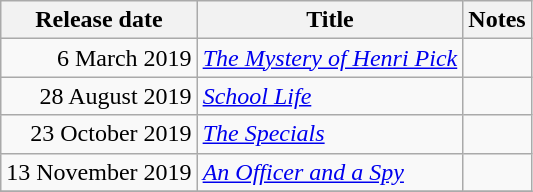<table class="wikitable sortable">
<tr>
<th scope="col">Release date</th>
<th>Title</th>
<th>Notes</th>
</tr>
<tr>
<td style="text-align:right;">6 March 2019</td>
<td><em><a href='#'>The Mystery of Henri Pick</a></em></td>
<td></td>
</tr>
<tr>
<td style="text-align:right;">28 August 2019</td>
<td><em><a href='#'>School Life</a></em></td>
<td></td>
</tr>
<tr>
<td style="text-align:right;">23 October 2019</td>
<td><em><a href='#'>The Specials</a></em></td>
<td></td>
</tr>
<tr>
<td style="text-align:right;">13 November 2019</td>
<td><em><a href='#'>An Officer and a Spy</a></em></td>
<td></td>
</tr>
<tr>
</tr>
</table>
